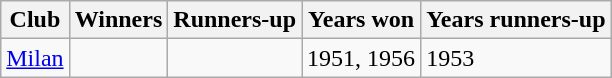<table class="wikitable sortable">
<tr>
<th>Club</th>
<th>Winners</th>
<th>Runners-up</th>
<th class="unsortable">Years won</th>
<th class="unsortable">Years runners-up</th>
</tr>
<tr>
<td><a href='#'>Milan</a></td>
<td></td>
<td></td>
<td>1951, 1956</td>
<td>1953</td>
</tr>
</table>
